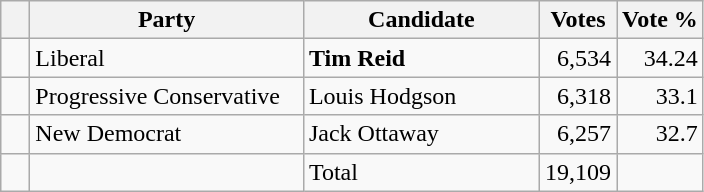<table class="wikitable">
<tr>
<th></th>
<th scope="col" width="175">Party</th>
<th scope="col" width="150">Candidate</th>
<th>Votes</th>
<th>Vote %</th>
</tr>
<tr>
<td>   </td>
<td>Liberal</td>
<td><strong>Tim Reid</strong></td>
<td align=right>6,534</td>
<td align=right>34.24</td>
</tr>
<tr>
<td>   </td>
<td>Progressive Conservative</td>
<td>Louis Hodgson</td>
<td align=right>6,318</td>
<td align=right>33.1</td>
</tr>
<tr>
<td>   </td>
<td>New Democrat</td>
<td>Jack Ottaway</td>
<td align=right>6,257</td>
<td align=right>32.7</td>
</tr>
<tr>
<td></td>
<td></td>
<td>Total</td>
<td align=right>19,109</td>
<td></td>
</tr>
</table>
